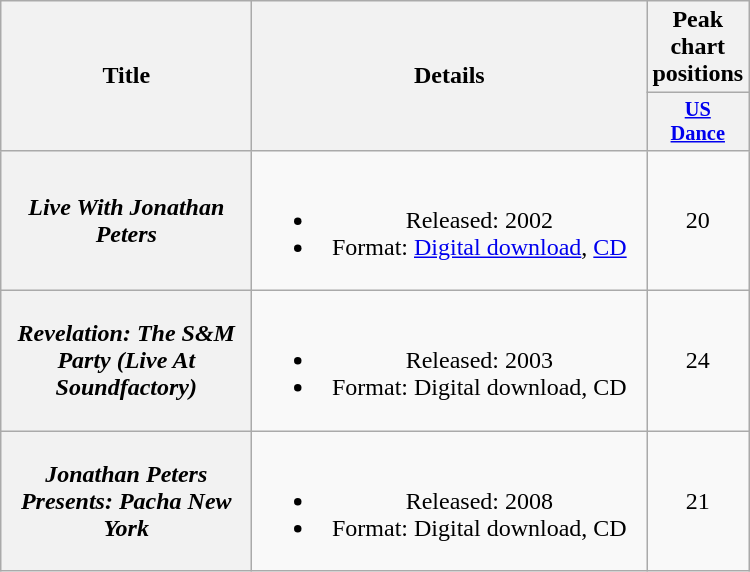<table class="wikitable plainrowheaders" style="text-align:center;">
<tr>
<th scope="col" rowspan="2" style="width:10em;">Title</th>
<th scope="col" rowspan="2" style="width:16em;">Details</th>
<th scope="col">Peak chart positions</th>
</tr>
<tr>
<th scope="col" style="width:3em;font-size:85%;"><a href='#'>US<br>Dance</a><br></th>
</tr>
<tr>
<th scope="row"><em>Live With Jonathan Peters</em></th>
<td><br><ul><li>Released: 2002</li><li>Format: <a href='#'>Digital download</a>, <a href='#'>CD</a></li></ul></td>
<td>20</td>
</tr>
<tr>
<th scope="row"><em>Revelation: The S&M Party (Live At Soundfactory)</em></th>
<td><br><ul><li>Released: 2003</li><li>Format: Digital download, CD</li></ul></td>
<td>24</td>
</tr>
<tr>
<th scope="row"><em>Jonathan Peters Presents: Pacha New York</em></th>
<td><br><ul><li>Released: 2008</li><li>Format: Digital download, CD</li></ul></td>
<td>21</td>
</tr>
</table>
